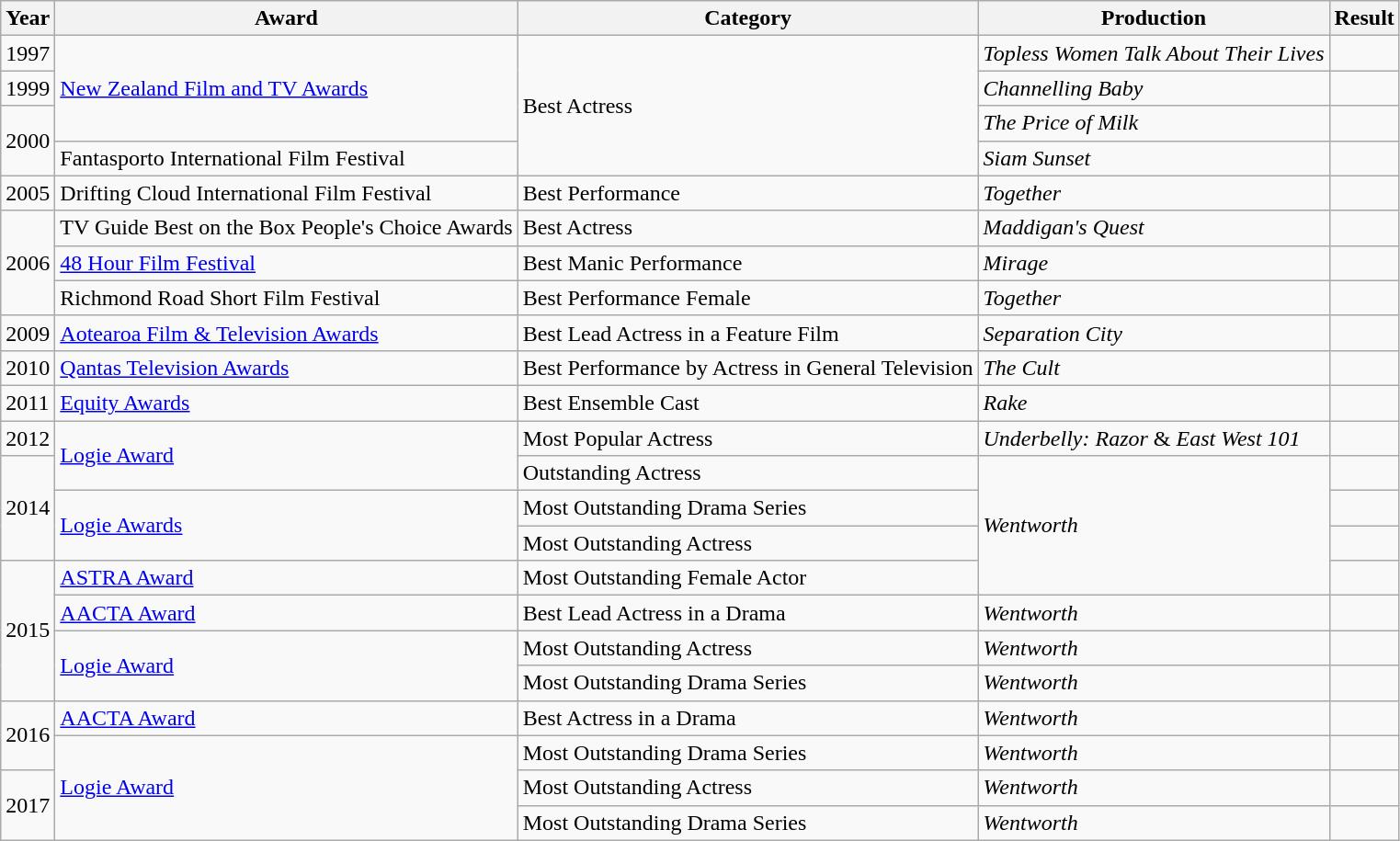<table class="wikitable sortable">
<tr>
<th>Year</th>
<th>Award</th>
<th>Category</th>
<th>Production</th>
<th>Result</th>
</tr>
<tr>
<td>1997</td>
<td rowspan = '3'><a href='#'>New Zealand Film and TV Awards</a></td>
<td rowspan = '4'>Best Actress</td>
<td><em>Topless Women Talk About Their Lives</em></td>
<td></td>
</tr>
<tr>
<td>1999</td>
<td><em>Channelling Baby</em></td>
<td></td>
</tr>
<tr>
<td rowspan="2">2000</td>
<td><em>The Price of Milk</em></td>
<td></td>
</tr>
<tr>
<td>Fantasporto International Film Festival</td>
<td><em>Siam Sunset</em></td>
<td></td>
</tr>
<tr>
<td>2005</td>
<td>Drifting Cloud International Film Festival</td>
<td>Best Performance</td>
<td><em>Together</em></td>
<td></td>
</tr>
<tr>
<td rowspan="3">2006</td>
<td>TV Guide Best on the Box People's Choice Awards</td>
<td>Best Actress</td>
<td><em>Maddigan's Quest</em></td>
<td></td>
</tr>
<tr>
<td><a href='#'>48 Hour Film Festival</a></td>
<td>Best Manic Performance</td>
<td><em>Mirage</em></td>
<td></td>
</tr>
<tr>
<td>Richmond Road Short Film Festival</td>
<td>Best Performance Female</td>
<td><em>Together</em></td>
<td></td>
</tr>
<tr>
<td>2009</td>
<td><a href='#'>Aotearoa Film & Television Awards</a></td>
<td>Best Lead Actress in a Feature Film</td>
<td><em>Separation City</em></td>
<td></td>
</tr>
<tr>
<td>2010</td>
<td><a href='#'>Qantas Television Awards</a></td>
<td>Best Performance by Actress in General Television</td>
<td><em>The Cult</em></td>
<td></td>
</tr>
<tr>
<td>2011</td>
<td><a href='#'>Equity Awards</a></td>
<td>Best Ensemble Cast</td>
<td><em>Rake</em></td>
<td></td>
</tr>
<tr>
<td>2012</td>
<td rowspan = '2'><a href='#'>Logie Award</a></td>
<td>Most Popular Actress</td>
<td><em>Underbelly: Razor</em> & <em>East West 101</em></td>
<td></td>
</tr>
<tr>
<td rowspan="3">2014</td>
<td>Outstanding Actress</td>
<td rowspan="4"><em>Wentworth</em></td>
<td></td>
</tr>
<tr>
<td rowspan="2"><a href='#'>Logie Awards</a></td>
<td>Most Outstanding Drama Series</td>
<td></td>
</tr>
<tr>
<td>Most Outstanding Actress</td>
<td></td>
</tr>
<tr>
<td rowspan="4">2015</td>
<td rowspan = '1'><a href='#'>ASTRA Award</a></td>
<td>Most Outstanding Female Actor</td>
<td></td>
</tr>
<tr>
<td><a href='#'>AACTA Award</a></td>
<td>Best Lead Actress in a Drama</td>
<td><em>Wentworth</em></td>
<td></td>
</tr>
<tr>
<td rowspan="2"><a href='#'>Logie Award</a></td>
<td>Most Outstanding Actress</td>
<td><em>Wentworth</em></td>
<td></td>
</tr>
<tr>
<td>Most Outstanding Drama Series</td>
<td><em>Wentworth</em></td>
<td></td>
</tr>
<tr>
<td rowspan="2">2016</td>
<td><a href='#'>AACTA Award</a></td>
<td>Best Actress in a Drama</td>
<td><em>Wentworth</em></td>
<td></td>
</tr>
<tr>
<td rowspan="3"><a href='#'>Logie Award</a></td>
<td>Most Outstanding Drama Series</td>
<td><em>Wentworth</em></td>
<td></td>
</tr>
<tr>
<td rowspan="2">2017</td>
<td>Most Outstanding Actress</td>
<td><em>Wentworth</em></td>
<td></td>
</tr>
<tr>
<td>Most Outstanding Drama Series</td>
<td><em>Wentworth</em></td>
<td></td>
</tr>
</table>
